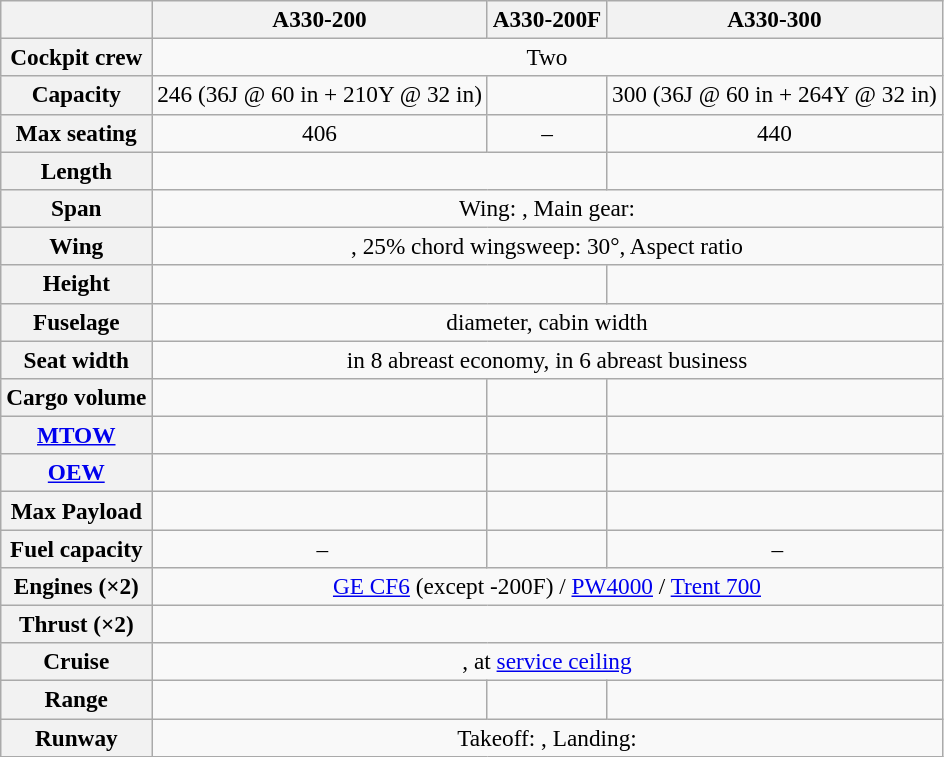<table class="wikitable sortable sticky-header" style="text-align:center; font-size:97%;">
<tr>
<th></th>
<th>A330-200</th>
<th>A330-200F</th>
<th>A330-300</th>
</tr>
<tr>
<th>Cockpit crew</th>
<td colspan=3>Two</td>
</tr>
<tr>
<th>Capacity</th>
<td>246 (36J @ 60 in + 210Y @ 32 in)</td>
<td></td>
<td>300 (36J @ 60 in + 264Y @ 32 in)</td>
</tr>
<tr>
<th>Max seating</th>
<td>406</td>
<td>–</td>
<td>440</td>
</tr>
<tr>
<th>Length</th>
<td colspan="2"></td>
<td></td>
</tr>
<tr>
<th>Span</th>
<td colspan="3">Wing: , Main gear: </td>
</tr>
<tr>
<th>Wing</th>
<td colspan="3">, 25% chord wingsweep: 30°,  Aspect ratio</td>
</tr>
<tr>
<th>Height</th>
<td colspan="2"></td>
<td></td>
</tr>
<tr>
<th>Fuselage</th>
<td colspan="3"> diameter,  cabin width</td>
</tr>
<tr>
<th>Seat width</th>
<td colspan="3"> in 8 abreast economy,  in 6 abreast business</td>
</tr>
<tr>
<th>Cargo volume</th>
<td></td>
<td></td>
<td></td>
</tr>
<tr>
<th><a href='#'>MTOW</a></th>
<td></td>
<td></td>
<td></td>
</tr>
<tr>
<th><a href='#'>OEW</a></th>
<td></td>
<td></td>
<td></td>
</tr>
<tr>
<th>Max Payload</th>
<td></td>
<td></td>
<td></td>
</tr>
<tr>
<th>Fuel capacity</th>
<td> – </td>
<td></td>
<td> – </td>
</tr>
<tr>
<th>Engines (×2)</th>
<td colspan=3><a href='#'>GE CF6</a> (except -200F) / <a href='#'>PW4000</a> / <a href='#'>Trent 700</a></td>
</tr>
<tr>
<th>Thrust (×2)</th>
<td colspan=3></td>
</tr>
<tr>
<th>Cruise</th>
<td colspan="3">, at  <a href='#'>service ceiling</a></td>
</tr>
<tr>
<th>Range</th>
<td></td>
<td></td>
<td></td>
</tr>
<tr>
<th>Runway</th>
<td colspan="3">Takeoff: , Landing: </td>
</tr>
</table>
